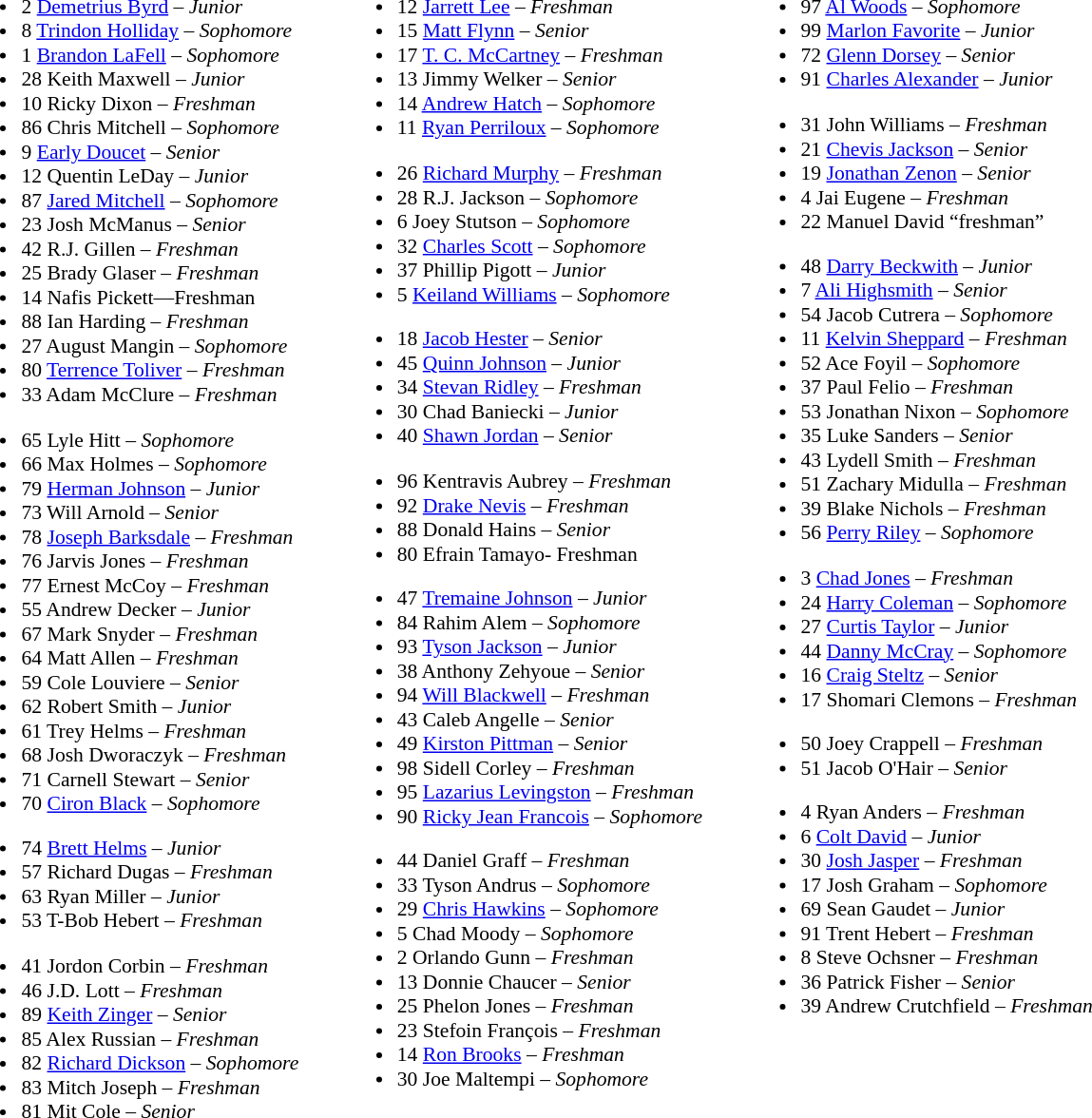<table class="toccolours" style="border-collapse:collapse; font-size:90%;">
<tr>
<td valign="top"><br><ul><li>2 <a href='#'>Demetrius Byrd</a> – <em>Junior</em></li><li>8 <a href='#'>Trindon Holliday</a> – <em>Sophomore</em></li><li>1 <a href='#'>Brandon LaFell</a> – <em>Sophomore</em></li><li>28 Keith Maxwell – <em>Junior</em></li><li>10 Ricky Dixon – <em>Freshman</em></li><li>86 Chris Mitchell – <em>Sophomore</em></li><li>9 <a href='#'>Early Doucet</a> – <em>Senior</em></li><li>12 Quentin LeDay – <em>Junior</em></li><li>87 <a href='#'>Jared Mitchell</a> – <em>Sophomore</em></li><li>23 Josh McManus – <em>Senior</em></li><li>42 R.J. Gillen – <em>Freshman</em></li><li>25 Brady Glaser – <em>Freshman</em></li><li>14 Nafis Pickett—Freshman</li><li>88 Ian Harding – <em>Freshman</em></li><li>27 August Mangin – <em>Sophomore</em></li><li>80 <a href='#'>Terrence Toliver</a> – <em>Freshman</em></li><li>33 Adam McClure – <em>Freshman</em></li></ul><ul><li>65 Lyle Hitt – <em>Sophomore</em></li><li>66 Max Holmes – <em>Sophomore</em></li><li>79 <a href='#'>Herman Johnson</a> – <em>Junior</em></li><li>73 Will Arnold – <em>Senior</em></li><li>78 <a href='#'>Joseph Barksdale</a> – <em>Freshman</em></li><li>76 Jarvis Jones – <em>Freshman</em></li><li>77 Ernest McCoy – <em>Freshman</em></li><li>55 Andrew Decker – <em>Junior</em></li><li>67 Mark Snyder – <em>Freshman</em></li><li>64 Matt Allen – <em>Freshman</em></li><li>59 Cole Louviere – <em>Senior</em></li><li>62 Robert Smith – <em>Junior</em></li><li>61 Trey Helms – <em>Freshman</em></li><li>68 Josh Dworaczyk – <em>Freshman</em></li><li>71 Carnell Stewart – <em>Senior</em></li><li>70 <a href='#'>Ciron Black</a> – <em>Sophomore</em></li></ul><ul><li>74 <a href='#'>Brett Helms</a> – <em>Junior</em></li><li>57 Richard Dugas – <em>Freshman</em></li><li>63 Ryan Miller – <em>Junior</em></li><li>53 T-Bob Hebert – <em>Freshman</em></li></ul><ul><li>41 Jordon Corbin – <em>Freshman</em></li><li>46 J.D. Lott – <em>Freshman</em></li><li>89 <a href='#'>Keith Zinger</a> – <em>Senior</em></li><li>85 Alex Russian – <em>Freshman</em></li><li>82 <a href='#'>Richard Dickson</a> – <em>Sophomore</em></li><li>83 Mitch Joseph – <em>Freshman</em></li><li>81 Mit Cole – <em>Senior</em></li></ul></td>
<td width="25"> </td>
<td valign="top"><br><ul><li>12 <a href='#'>Jarrett Lee</a> – <em>Freshman</em></li><li>15 <a href='#'>Matt Flynn</a> – <em>Senior</em></li><li>17 <a href='#'>T. C. McCartney</a> – <em>Freshman</em></li><li>13 Jimmy Welker – <em>Senior</em></li><li>14 <a href='#'>Andrew Hatch</a> – <em>Sophomore</em></li><li>11 <a href='#'>Ryan Perriloux</a> – <em>Sophomore</em></li></ul><ul><li>26 <a href='#'>Richard Murphy</a> – <em>Freshman</em></li><li>28 R.J. Jackson – <em>Sophomore</em></li><li>6 Joey Stutson – <em>Sophomore</em></li><li>32 <a href='#'>Charles Scott</a> – <em>Sophomore</em></li><li>37 Phillip Pigott – <em>Junior</em></li><li>5 <a href='#'>Keiland Williams</a> – <em>Sophomore</em></li></ul><ul><li>18 <a href='#'>Jacob Hester</a> – <em>Senior</em></li><li>45 <a href='#'>Quinn Johnson</a> – <em>Junior</em></li><li>34 <a href='#'>Stevan Ridley</a> – <em>Freshman</em></li><li>30 Chad Baniecki – <em>Junior</em></li><li>40 <a href='#'>Shawn Jordan</a> – <em>Senior</em></li></ul><ul><li>96 Kentravis Aubrey – <em>Freshman</em></li><li>92 <a href='#'>Drake Nevis</a> – <em>Freshman</em></li><li>88 Donald Hains – <em>Senior</em></li><li>80 Efrain Tamayo- Freshman</li></ul><ul><li>47 <a href='#'>Tremaine Johnson</a> – <em>Junior</em></li><li>84 Rahim Alem – <em>Sophomore</em></li><li>93 <a href='#'>Tyson Jackson</a> – <em>Junior</em></li><li>38 Anthony Zehyoue – <em>Senior</em></li><li>94 <a href='#'>Will Blackwell</a> – <em>Freshman</em></li><li>43 Caleb Angelle – <em>Senior</em></li><li>49 <a href='#'>Kirston Pittman</a> – <em>Senior</em></li><li>98 Sidell Corley – <em>Freshman</em></li><li>95 <a href='#'>Lazarius Levingston</a> – <em>Freshman</em></li><li>90 <a href='#'>Ricky Jean Francois</a> – <em>Sophomore</em></li></ul><ul><li>44 Daniel Graff – <em>Freshman</em></li><li>33 Tyson Andrus – <em>Sophomore</em></li><li>29 <a href='#'>Chris Hawkins</a> – <em>Sophomore</em></li><li>5 Chad Moody – <em>Sophomore</em></li><li>2 Orlando Gunn – <em>Freshman</em></li><li>13 Donnie Chaucer – <em>Senior</em></li><li>25 Phelon Jones – <em>Freshman</em></li><li>23 Stefoin François – <em>Freshman</em></li><li>14 <a href='#'>Ron Brooks</a> – <em>Freshman</em></li><li>30 Joe Maltempi – <em>Sophomore</em></li></ul></td>
<td width="25"> </td>
<td valign="top"><br><ul><li>97 <a href='#'>Al Woods</a> – <em>Sophomore</em></li><li>99 <a href='#'>Marlon Favorite</a> – <em>Junior</em></li><li>72 <a href='#'>Glenn Dorsey</a> – <em>Senior</em></li><li>91 <a href='#'>Charles Alexander</a> – <em>Junior</em></li></ul><ul><li>31 John Williams – <em>Freshman</em></li><li>21 <a href='#'>Chevis Jackson</a> – <em>Senior</em></li><li>19 <a href='#'>Jonathan Zenon</a> – <em>Senior</em></li><li>4 Jai Eugene – <em>Freshman</em></li><li>22 Manuel David “freshman”</li></ul><ul><li>48 <a href='#'>Darry Beckwith</a> – <em>Junior</em></li><li>7 <a href='#'>Ali Highsmith</a> – <em>Senior</em></li><li>54 Jacob Cutrera – <em>Sophomore</em></li><li>11 <a href='#'>Kelvin Sheppard</a> – <em>Freshman</em></li><li>52 Ace Foyil – <em>Sophomore</em></li><li>37 Paul Felio – <em>Freshman</em></li><li>53 Jonathan Nixon – <em>Sophomore</em></li><li>35 Luke Sanders – <em>Senior</em></li><li>43 Lydell Smith – <em>Freshman</em></li><li>51 Zachary Midulla – <em>Freshman</em></li><li>39 Blake Nichols – <em>Freshman</em></li><li>56 <a href='#'>Perry Riley</a> – <em>Sophomore</em></li></ul><ul><li>3 <a href='#'>Chad Jones</a> – <em>Freshman</em></li><li>24 <a href='#'>Harry Coleman</a> – <em>Sophomore</em></li><li>27 <a href='#'>Curtis Taylor</a> – <em>Junior</em></li><li>44 <a href='#'>Danny McCray</a> – <em>Sophomore</em></li><li>16 <a href='#'>Craig Steltz</a> – <em>Senior</em></li><li>17 Shomari Clemons – <em>Freshman</em></li></ul><ul><li>50 Joey Crappell – <em>Freshman</em></li><li>51 Jacob O'Hair – <em>Senior</em></li></ul><ul><li>4 Ryan Anders – <em>Freshman</em></li><li>6 <a href='#'>Colt David</a> – <em>Junior</em></li><li>30 <a href='#'>Josh Jasper</a> – <em>Freshman</em></li><li>17 Josh Graham – <em>Sophomore</em></li><li>69 Sean Gaudet – <em>Junior</em></li><li>91 Trent Hebert – <em>Freshman</em></li><li>8  Steve Ochsner – <em>Freshman</em></li><li>36 Patrick Fisher – <em>Senior</em></li><li>39 Andrew Crutchfield – <em>Freshman</em></li></ul></td>
</tr>
</table>
